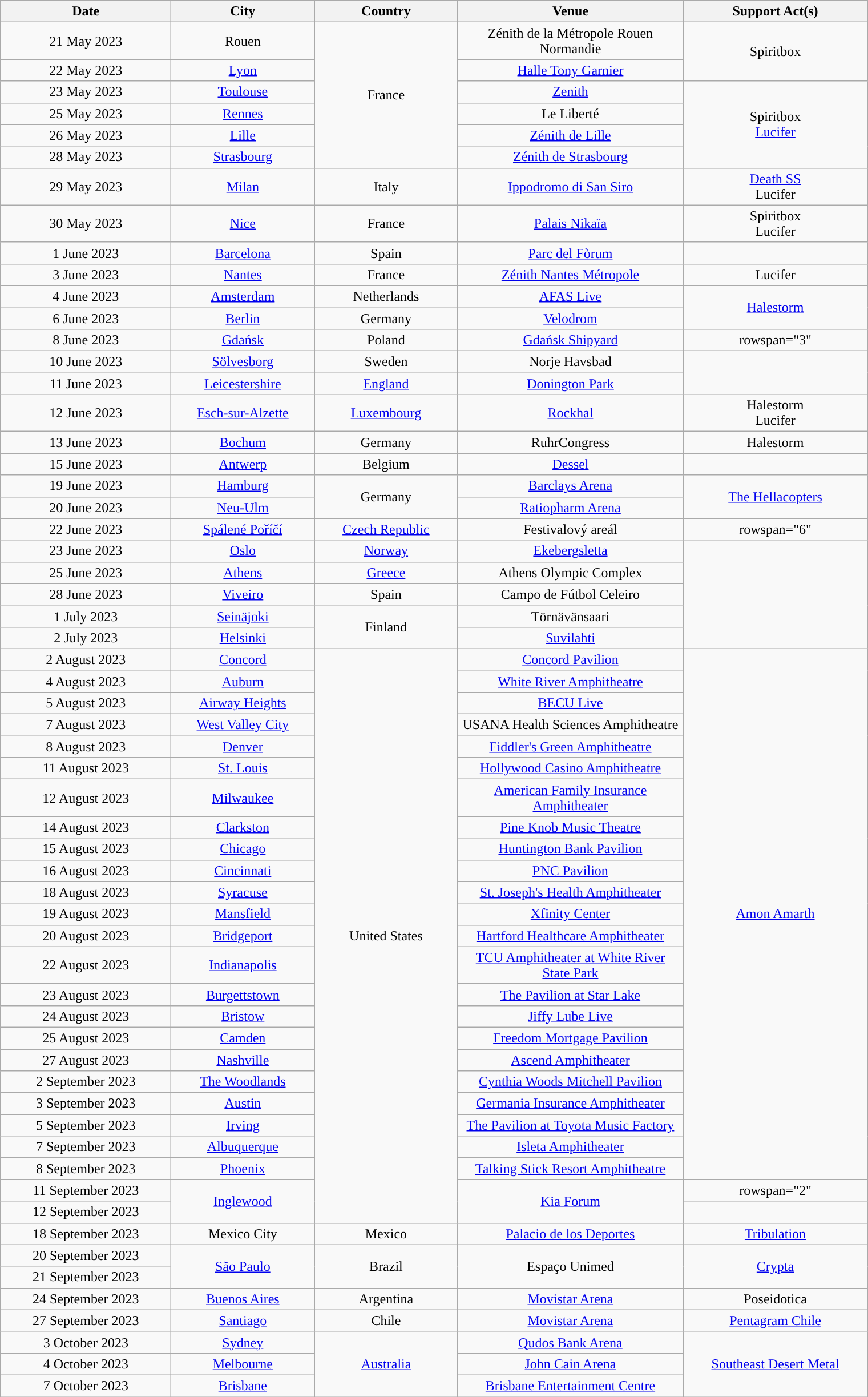<table class="wikitable plainrowheaders" style="text-align:center;">
<tr>
<th scope="col" style="width:12em;">Date</th>
<th scope="col" style="width:10em;">City</th>
<th scope="col" style="width:10em;">Country</th>
<th scope="col" style="width:16em;">Venue</th>
<th scope="col" style="width:13em;">Support Act(s)</th>
</tr>
<tr>
<td>21 May 2023</td>
<td>Rouen</td>
<td rowspan="6">France</td>
<td>Zénith de la Métropole Rouen Normandie</td>
<td rowspan="2">Spiritbox</td>
</tr>
<tr>
<td>22 May 2023</td>
<td><a href='#'>Lyon</a></td>
<td><a href='#'>Halle Tony Garnier</a></td>
</tr>
<tr>
<td>23 May 2023</td>
<td><a href='#'>Toulouse</a></td>
<td><a href='#'>Zenith</a></td>
<td rowspan="4">Spiritbox<br><a href='#'>Lucifer</a></td>
</tr>
<tr>
<td>25 May 2023</td>
<td><a href='#'>Rennes</a></td>
<td>Le Liberté</td>
</tr>
<tr>
<td>26 May 2023</td>
<td><a href='#'>Lille</a></td>
<td><a href='#'>Zénith de Lille</a></td>
</tr>
<tr>
<td>28 May 2023</td>
<td><a href='#'>Strasbourg</a></td>
<td><a href='#'>Zénith de Strasbourg</a></td>
</tr>
<tr>
<td>29 May 2023</td>
<td><a href='#'>Milan</a></td>
<td>Italy</td>
<td><a href='#'>Ippodromo di San Siro</a></td>
<td><a href='#'>Death SS</a><br>Lucifer</td>
</tr>
<tr>
<td>30 May 2023</td>
<td><a href='#'>Nice</a></td>
<td>France</td>
<td><a href='#'>Palais Nikaïa</a></td>
<td>Spiritbox<br>Lucifer</td>
</tr>
<tr>
<td>1 June 2023</td>
<td><a href='#'>Barcelona</a></td>
<td>Spain</td>
<td><a href='#'>Parc del Fòrum</a></td>
<td></td>
</tr>
<tr>
<td>3 June 2023</td>
<td><a href='#'>Nantes</a></td>
<td>France</td>
<td><a href='#'>Zénith Nantes Métropole</a></td>
<td>Lucifer</td>
</tr>
<tr>
<td>4 June 2023</td>
<td><a href='#'>Amsterdam</a></td>
<td>Netherlands</td>
<td><a href='#'>AFAS Live</a></td>
<td rowspan="2"><a href='#'>Halestorm</a></td>
</tr>
<tr>
<td>6 June 2023</td>
<td><a href='#'>Berlin</a></td>
<td>Germany</td>
<td><a href='#'>Velodrom</a></td>
</tr>
<tr>
<td>8 June 2023</td>
<td><a href='#'>Gdańsk</a></td>
<td>Poland</td>
<td><a href='#'>Gdańsk Shipyard</a></td>
<td>rowspan="3" </td>
</tr>
<tr>
<td>10 June 2023</td>
<td><a href='#'>Sölvesborg</a></td>
<td>Sweden</td>
<td>Norje Havsbad</td>
</tr>
<tr>
<td>11 June 2023</td>
<td><a href='#'>Leicestershire</a></td>
<td><a href='#'>England</a></td>
<td><a href='#'>Donington Park</a></td>
</tr>
<tr>
<td>12 June 2023</td>
<td><a href='#'>Esch-sur-Alzette</a></td>
<td><a href='#'>Luxembourg</a></td>
<td><a href='#'>Rockhal</a></td>
<td>Halestorm<br>Lucifer</td>
</tr>
<tr>
<td>13 June 2023</td>
<td><a href='#'>Bochum</a></td>
<td>Germany</td>
<td>RuhrCongress</td>
<td>Halestorm</td>
</tr>
<tr>
<td>15 June 2023</td>
<td><a href='#'>Antwerp</a></td>
<td>Belgium</td>
<td><a href='#'>Dessel</a></td>
<td></td>
</tr>
<tr>
<td>19 June 2023</td>
<td><a href='#'>Hamburg</a></td>
<td rowspan="2">Germany</td>
<td><a href='#'>Barclays Arena</a></td>
<td rowspan="2"><a href='#'>The Hellacopters</a></td>
</tr>
<tr>
<td>20 June 2023</td>
<td><a href='#'>Neu-Ulm</a></td>
<td><a href='#'>Ratiopharm Arena</a></td>
</tr>
<tr>
<td>22 June 2023</td>
<td><a href='#'>Spálené Poříčí</a></td>
<td><a href='#'>Czech Republic</a></td>
<td>Festivalový areál</td>
<td>rowspan="6" </td>
</tr>
<tr>
<td>23 June 2023</td>
<td><a href='#'>Oslo</a></td>
<td><a href='#'>Norway</a></td>
<td><a href='#'>Ekebergsletta</a></td>
</tr>
<tr>
<td>25 June 2023</td>
<td><a href='#'>Athens</a></td>
<td><a href='#'>Greece</a></td>
<td>Athens Olympic Complex</td>
</tr>
<tr>
<td>28 June 2023</td>
<td><a href='#'>Viveiro</a></td>
<td>Spain</td>
<td>Campo de Fútbol Celeiro</td>
</tr>
<tr>
<td>1 July 2023</td>
<td><a href='#'>Seinäjoki</a></td>
<td rowspan="2">Finland</td>
<td>Törnävänsaari</td>
</tr>
<tr>
<td>2 July 2023</td>
<td><a href='#'>Helsinki</a></td>
<td><a href='#'>Suvilahti</a></td>
</tr>
<tr>
<td>2 August 2023</td>
<td><a href='#'>Concord</a></td>
<td rowspan="25">United States</td>
<td><a href='#'>Concord Pavilion</a></td>
<td rowspan="23"><a href='#'>Amon Amarth</a></td>
</tr>
<tr>
<td>4 August 2023</td>
<td><a href='#'>Auburn</a></td>
<td><a href='#'>White River Amphitheatre</a></td>
</tr>
<tr>
<td>5 August 2023</td>
<td><a href='#'>Airway Heights</a></td>
<td><a href='#'>BECU Live</a></td>
</tr>
<tr>
<td>7 August 2023</td>
<td><a href='#'>West Valley City</a></td>
<td>USANA Health Sciences Amphitheatre</td>
</tr>
<tr>
<td>8 August 2023</td>
<td><a href='#'>Denver</a></td>
<td><a href='#'>Fiddler's Green Amphitheatre</a></td>
</tr>
<tr>
<td>11 August 2023</td>
<td><a href='#'>St. Louis</a></td>
<td><a href='#'>Hollywood Casino Amphitheatre</a></td>
</tr>
<tr>
<td>12 August 2023</td>
<td><a href='#'>Milwaukee</a></td>
<td><a href='#'>American Family Insurance Amphitheater</a></td>
</tr>
<tr>
<td>14 August 2023</td>
<td><a href='#'>Clarkston</a></td>
<td><a href='#'>Pine Knob Music Theatre</a></td>
</tr>
<tr>
<td>15 August 2023</td>
<td><a href='#'>Chicago</a></td>
<td><a href='#'>Huntington Bank Pavilion</a></td>
</tr>
<tr>
<td>16 August 2023</td>
<td><a href='#'>Cincinnati</a></td>
<td><a href='#'>PNC Pavilion</a></td>
</tr>
<tr>
<td>18 August 2023</td>
<td><a href='#'>Syracuse</a></td>
<td><a href='#'>St. Joseph's Health Amphitheater</a></td>
</tr>
<tr>
<td>19 August 2023</td>
<td><a href='#'>Mansfield</a></td>
<td><a href='#'>Xfinity Center</a></td>
</tr>
<tr>
<td>20 August 2023</td>
<td><a href='#'>Bridgeport</a></td>
<td><a href='#'>Hartford Healthcare Amphitheater</a></td>
</tr>
<tr>
<td>22 August 2023</td>
<td><a href='#'>Indianapolis</a></td>
<td><a href='#'>TCU Amphitheater at White River State Park</a></td>
</tr>
<tr>
<td>23 August 2023</td>
<td><a href='#'>Burgettstown</a></td>
<td><a href='#'>The Pavilion at Star Lake</a></td>
</tr>
<tr>
<td>24 August 2023</td>
<td><a href='#'>Bristow</a></td>
<td><a href='#'>Jiffy Lube Live</a></td>
</tr>
<tr>
<td>25 August 2023</td>
<td><a href='#'>Camden</a></td>
<td><a href='#'>Freedom Mortgage Pavilion</a></td>
</tr>
<tr>
<td>27 August 2023</td>
<td><a href='#'>Nashville</a></td>
<td><a href='#'>Ascend Amphitheater</a></td>
</tr>
<tr>
<td>2 September 2023</td>
<td><a href='#'>The Woodlands</a></td>
<td><a href='#'>Cynthia Woods Mitchell Pavilion</a></td>
</tr>
<tr>
<td>3 September 2023</td>
<td><a href='#'>Austin</a></td>
<td><a href='#'>Germania Insurance Amphitheater</a></td>
</tr>
<tr>
<td>5 September 2023</td>
<td><a href='#'>Irving</a></td>
<td><a href='#'>The Pavilion at Toyota Music Factory</a></td>
</tr>
<tr>
<td>7 September 2023</td>
<td><a href='#'>Albuquerque</a></td>
<td><a href='#'>Isleta Amphitheater</a></td>
</tr>
<tr>
<td>8 September 2023</td>
<td><a href='#'>Phoenix</a></td>
<td><a href='#'>Talking Stick Resort Amphitheatre</a></td>
</tr>
<tr>
<td>11 September 2023</td>
<td rowspan="2"><a href='#'>Inglewood</a></td>
<td rowspan="2"><a href='#'>Kia Forum</a></td>
<td>rowspan="2" </td>
</tr>
<tr>
<td>12 September 2023</td>
</tr>
<tr>
<td>18 September 2023</td>
<td>Mexico City</td>
<td>Mexico</td>
<td><a href='#'>Palacio de los Deportes</a></td>
<td><a href='#'>Tribulation</a></td>
</tr>
<tr>
<td>20 September 2023</td>
<td rowspan="2"><a href='#'>São Paulo</a></td>
<td rowspan="2">Brazil</td>
<td rowspan='2"'>Espaço Unimed</td>
<td rowspan="2"><a href='#'>Crypta</a></td>
</tr>
<tr>
<td>21 September 2023</td>
</tr>
<tr>
<td>24 September 2023</td>
<td><a href='#'>Buenos Aires</a></td>
<td>Argentina</td>
<td><a href='#'>Movistar Arena</a></td>
<td>Poseidotica</td>
</tr>
<tr>
<td>27 September 2023</td>
<td><a href='#'>Santiago</a></td>
<td>Chile</td>
<td><a href='#'>Movistar Arena</a></td>
<td><a href='#'>Pentagram Chile</a></td>
</tr>
<tr>
<td>3 October 2023</td>
<td><a href='#'>Sydney</a></td>
<td rowspan="3"><a href='#'>Australia</a></td>
<td><a href='#'>Qudos Bank Arena</a></td>
<td rowspan="3"><a href='#'>Southeast Desert Metal</a></td>
</tr>
<tr>
<td>4 October 2023</td>
<td><a href='#'>Melbourne</a></td>
<td><a href='#'>John Cain Arena</a></td>
</tr>
<tr>
<td>7 October 2023</td>
<td><a href='#'>Brisbane</a></td>
<td><a href='#'>Brisbane Entertainment Centre</a></td>
</tr>
</table>
